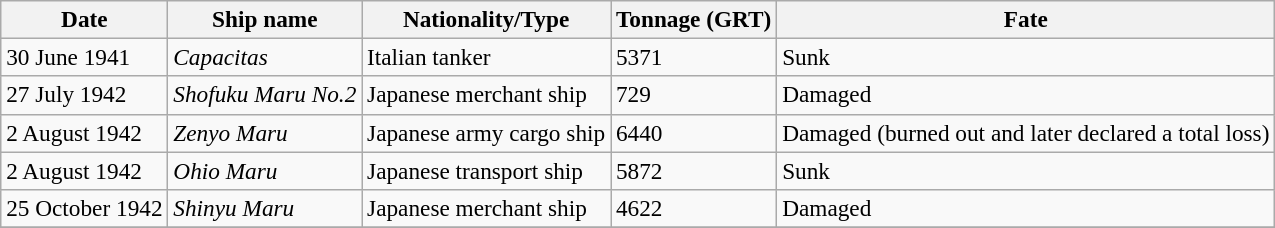<table class="wikitable" style="font-size:97%;">
<tr>
<th>Date</th>
<th>Ship name</th>
<th>Nationality/Type</th>
<th>Tonnage (GRT)</th>
<th>Fate</th>
</tr>
<tr>
<td>30 June 1941</td>
<td><em>Capacitas</em></td>
<td>Italian tanker</td>
<td>5371</td>
<td>Sunk</td>
</tr>
<tr>
<td>27 July 1942</td>
<td><em>Shofuku Maru No.2</em></td>
<td>Japanese merchant ship</td>
<td>729</td>
<td>Damaged</td>
</tr>
<tr>
<td>2 August 1942</td>
<td><em>Zenyo Maru</em></td>
<td>Japanese army cargo ship</td>
<td>6440</td>
<td>Damaged (burned out and later declared a total loss)</td>
</tr>
<tr>
<td>2 August 1942</td>
<td><em>Ohio Maru</em></td>
<td>Japanese transport ship</td>
<td>5872</td>
<td>Sunk</td>
</tr>
<tr>
<td>25 October 1942</td>
<td><em>Shinyu Maru</em></td>
<td>Japanese merchant ship</td>
<td>4622</td>
<td>Damaged</td>
</tr>
<tr>
</tr>
</table>
